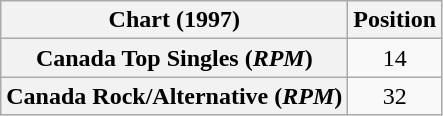<table class="wikitable plainrowheaders" style="text-align:center">
<tr>
<th>Chart (1997)</th>
<th>Position</th>
</tr>
<tr>
<th scope="row">Canada Top Singles (<em>RPM</em>)</th>
<td>14</td>
</tr>
<tr>
<th scope="row">Canada Rock/Alternative (<em>RPM</em>)</th>
<td>32</td>
</tr>
</table>
